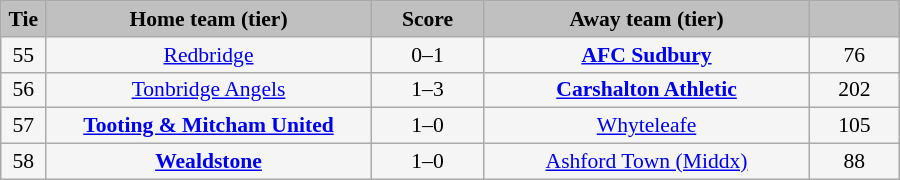<table class="wikitable" style="width: 600px; background:WhiteSmoke; text-align:center; font-size:90%">
<tr>
<td scope="col" style="width:  5.00%; background:silver;"><strong>Tie</strong></td>
<td scope="col" style="width: 36.25%; background:silver;"><strong>Home team (tier)</strong></td>
<td scope="col" style="width: 12.50%; background:silver;"><strong>Score</strong></td>
<td scope="col" style="width: 36.25%; background:silver;"><strong>Away team (tier)</strong></td>
<td scope="col" style="width: 10.00%; background:silver;"><strong></strong></td>
</tr>
<tr>
<td>55</td>
<td><a href='#'>Redbridge</a></td>
<td>0–1 </td>
<td><strong><a href='#'>AFC Sudbury</a></strong></td>
<td>76</td>
</tr>
<tr>
<td>56</td>
<td><a href='#'>Tonbridge Angels</a></td>
<td>1–3</td>
<td><strong><a href='#'>Carshalton Athletic</a></strong></td>
<td>202</td>
</tr>
<tr>
<td>57</td>
<td><strong><a href='#'>Tooting & Mitcham United</a></strong></td>
<td>1–0</td>
<td><a href='#'>Whyteleafe</a></td>
<td>105</td>
</tr>
<tr>
<td>58</td>
<td><strong><a href='#'>Wealdstone</a></strong></td>
<td>1–0</td>
<td><a href='#'>Ashford Town (Middx)</a></td>
<td>88</td>
</tr>
</table>
